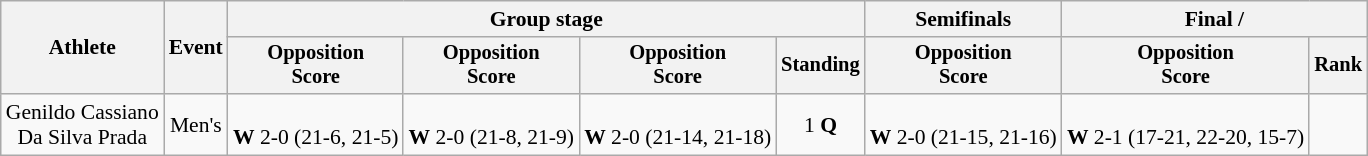<table class=wikitable style="font-size:90%">
<tr>
<th rowspan=2>Athlete</th>
<th rowspan=2>Event</th>
<th colspan=4>Group stage</th>
<th>Semifinals</th>
<th colspan=2>Final / </th>
</tr>
<tr style="font-size:95%">
<th>Opposition<br>Score</th>
<th>Opposition<br>Score</th>
<th>Opposition<br>Score</th>
<th>Standing</th>
<th>Opposition<br>Score</th>
<th>Opposition<br>Score</th>
<th>Rank</th>
</tr>
<tr align=center>
<td>Genildo Cassiano<br>Da Silva Prada</td>
<td>Men's</td>
<td> <br> <strong>W</strong>  2-0 (21-6, 21-5)</td>
<td> <br> <strong>W</strong> 2-0 (21-8, 21-9)<br></td>
<td> <br> <strong>W</strong> 2-0 (21-14, 21-18)</td>
<td>1 <strong>Q</strong></td>
<td><br> <strong>W</strong> 2-0 (21-15, 21-16)</td>
<td><br> <strong>W</strong> 2-1 (17-21, 22-20, 15-7)</td>
<td></td>
</tr>
</table>
